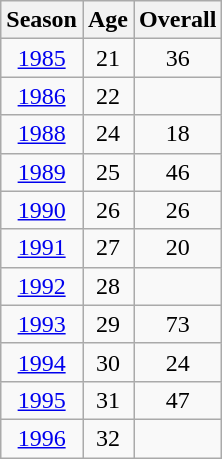<table class="wikitable" style="text-align: center;">
<tr>
<th scope="col">Season</th>
<th scope="col">Age</th>
<th scope="col">Overall</th>
</tr>
<tr>
<td><a href='#'>1985</a></td>
<td>21</td>
<td>36</td>
</tr>
<tr>
<td><a href='#'>1986</a></td>
<td>22</td>
<td></td>
</tr>
<tr>
<td><a href='#'>1988</a></td>
<td>24</td>
<td>18</td>
</tr>
<tr>
<td><a href='#'>1989</a></td>
<td>25</td>
<td>46</td>
</tr>
<tr>
<td><a href='#'>1990</a></td>
<td>26</td>
<td>26</td>
</tr>
<tr>
<td><a href='#'>1991</a></td>
<td>27</td>
<td>20</td>
</tr>
<tr>
<td><a href='#'>1992</a></td>
<td>28</td>
<td></td>
</tr>
<tr>
<td><a href='#'>1993</a></td>
<td>29</td>
<td>73</td>
</tr>
<tr>
<td><a href='#'>1994</a></td>
<td>30</td>
<td>24</td>
</tr>
<tr>
<td><a href='#'>1995</a></td>
<td>31</td>
<td>47</td>
</tr>
<tr>
<td><a href='#'>1996</a></td>
<td>32</td>
<td></td>
</tr>
</table>
